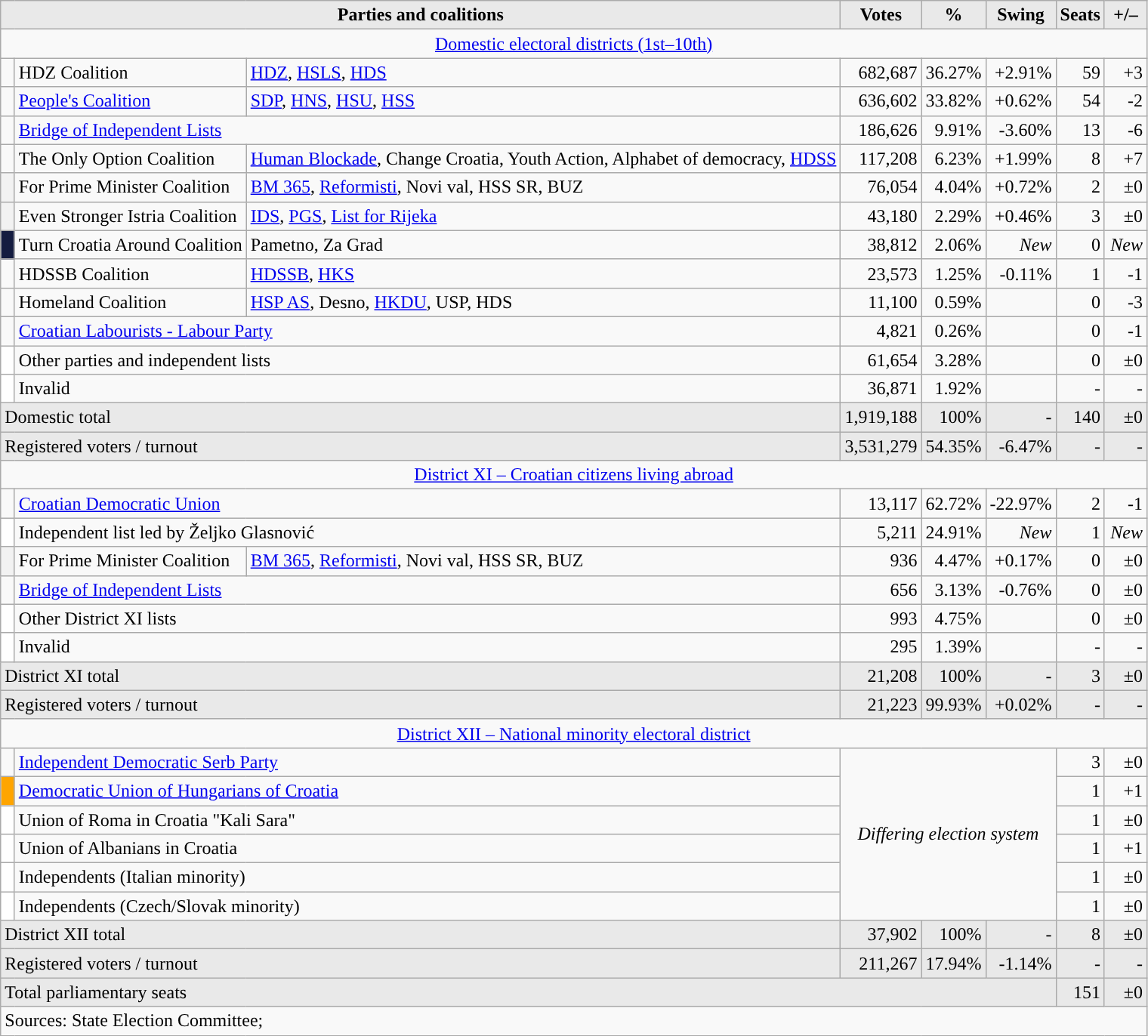<table class=wikitable>
<tr>
<th style="background-color:#E9E9E9" colspan=3>Parties and coalitions</th>
<th style="background-color:#E9E9E9">Votes</th>
<th style="background-color:#E9E9E9">%</th>
<th style="background-color:#E9E9E9">Swing</th>
<th style="background-color:#E9E9E9">Seats</th>
<th style="background-color:#E9E9E9">+/–</th>
</tr>
<tr>
<td colspan="9" style="text-align:center;"><a href='#'>Domestic electoral districts (1st–10th)</a></td>
</tr>
<tr>
<td width=5px style="background-color:"></td>
<td style="text-align:left;">HDZ Coalition</td>
<td style="text-align:left;"><a href='#'>HDZ</a>, <a href='#'>HSLS</a>, <a href='#'>HDS</a></td>
<td style="text-align:right">682,687</td>
<td style="text-align:right">36.27%</td>
<td style="text-align:right">+2.91%</td>
<td style="text-align:right">59</td>
<td style="text-align:right">+3</td>
</tr>
<tr>
<td style="background-color:"></td>
<td style="text-align:left;"><a href='#'>People's Coalition</a></td>
<td style="text-align:left;"><a href='#'>SDP</a>, <a href='#'>HNS</a>, <a href='#'>HSU</a>, <a href='#'>HSS</a></td>
<td style="text-align:right">636,602</td>
<td style="text-align:right">33.82%</td>
<td style="text-align:right">+0.62%</td>
<td style="text-align:right;">54</td>
<td style="text-align:right;">-2</td>
</tr>
<tr>
<td style="background-color:"></td>
<td style="text-align:left;" colspan=2><a href='#'>Bridge of Independent Lists</a></td>
<td style="text-align:right">186,626</td>
<td style="text-align:right">9.91%</td>
<td style="text-align:right">-3.60%</td>
<td style="text-align:right">13</td>
<td style="text-align:right">-6</td>
</tr>
<tr>
<td style="background-color:"></td>
<td style="text-align:left;">The Only Option Coalition</td>
<td style="text-align:left;"><a href='#'>Human Blockade</a>, Change Croatia, Youth Action, Alphabet of democracy, <a href='#'>HDSS</a></td>
<td style="text-align:right">117,208</td>
<td style="text-align:right">6.23%</td>
<td style="text-align:right">+1.99%</td>
<td style="text-align:right;">8</td>
<td style="text-align:right;">+7</td>
</tr>
<tr>
<th style="background-color: "></th>
<td style="text-align:left;">For Prime Minister Coalition</td>
<td style="text-align:left;"><a href='#'>BM 365</a>, <a href='#'>Reformisti</a>, Novi val, HSS SR, BUZ</td>
<td style="text-align:right">76,054</td>
<td style="text-align:right">4.04%</td>
<td style="text-align:right">+0.72%</td>
<td style="text-align:right;">2</td>
<td style="text-align:right;">±0</td>
</tr>
<tr>
<th style="background-color: "></th>
<td style="text-align:left;">Even Stronger Istria Coalition</td>
<td style="text-align:left;"><a href='#'>IDS</a>, <a href='#'>PGS</a>, <a href='#'>List for Rijeka</a></td>
<td style="text-align:right;">43,180</td>
<td style="text-align:right;">2.29%</td>
<td style="text-align:right;">+0.46%</td>
<td style="text-align:right;">3</td>
<td style="text-align:right;">±0</td>
</tr>
<tr>
<th style="background:#141c40;"></th>
<td style="text-align:left;">Turn Croatia Around Coalition</td>
<td style="text-align:left;">Pametno, Za Grad</td>
<td style="text-align:right;">38,812</td>
<td style="text-align:right;">2.06%</td>
<td style="text-align:right;"><em>New</em></td>
<td style="text-align:right;">0</td>
<td style="text-align:right;"><em>New</em></td>
</tr>
<tr>
<td style="background-color:"></td>
<td style="text-align:left;">HDSSB Coalition</td>
<td style="text-align:left;"><a href='#'>HDSSB</a>, <a href='#'>HKS</a></td>
<td style="text-align:right">23,573</td>
<td style="text-align:right">1.25%</td>
<td style="text-align:right">-0.11%</td>
<td style="text-align:right;">1</td>
<td style="text-align:right;">-1</td>
</tr>
<tr>
<td style="background-color:"></td>
<td style="text-align:left;">Homeland Coalition</td>
<td style="text-align:left;"><a href='#'>HSP AS</a>, Desno, <a href='#'>HKDU</a>, USP, HDS</td>
<td style="text-align:right">11,100</td>
<td style="text-align:right">0.59%</td>
<td style="text-align:right"></td>
<td style="text-align:right;">0</td>
<td style="text-align:right;">-3</td>
</tr>
<tr>
<td style="background-color:"></td>
<td style="text-align:left;" colspan=2><a href='#'>Croatian Labourists - Labour Party</a></td>
<td style="text-align:right">4,821</td>
<td style="text-align:right">0.26%</td>
<td style="text-align:right"></td>
<td style="text-align:right">0</td>
<td style="text-align:right">-1</td>
</tr>
<tr>
<td style="background-color: white"></td>
<td style="text-align:left;" colspan=2>Other parties and independent lists</td>
<td style="text-align:right;">61,654</td>
<td style="text-align:right;">3.28%</td>
<td style="text-align:right;"></td>
<td style="text-align:right;">0</td>
<td style="text-align:right;">±0</td>
</tr>
<tr>
<td style="background-color: white"></td>
<td style="text-align:left;" colspan=2>Invalid</td>
<td style="text-align:right;">36,871</td>
<td style="text-align:right;">1.92%</td>
<td style="text-align:right;"></td>
<td style="text-align:right;">-</td>
<td style="text-align:right;">-</td>
</tr>
<tr>
<td colspan="3" style="text-align:left;background-color:#E9E9E9">Domestic total</td>
<td style="text-align:right;background-color:#E9E9E9">1,919,188</td>
<td style="text-align:right;background-color:#E9E9E9">100%</td>
<td style="text-align:right;background-color:#E9E9E9">-</td>
<td style="text-align:right;background-color:#E9E9E9">140</td>
<td style="text-align:right;background-color:#E9E9E9">±0</td>
</tr>
<tr>
<td colspan="3" style="text-align:left;background-color:#E9E9E9">Registered voters / turnout</td>
<td style="text-align:right;background-color:#E9E9E9">3,531,279</td>
<td style="text-align:right;background-color:#E9E9E9">54.35%</td>
<td style="text-align:right;background-color:#E9E9E9">-6.47%</td>
<td style="text-align:right;background-color:#E9E9E9">-</td>
<td style="text-align:right;background-color:#E9E9E9">-</td>
</tr>
<tr>
<td colspan="9" style="text-align:center;"><a href='#'>District XI – Croatian citizens living abroad</a></td>
</tr>
<tr>
<td width=5px style="background-color:"></td>
<td colspan="2" style="text-align:left;"><a href='#'>Croatian Democratic Union</a></td>
<td style="text-align:right">13,117</td>
<td style="text-align:right">62.72%</td>
<td style="text-align:right">-22.97%</td>
<td style="text-align:right;">2</td>
<td style="text-align:right;">-1</td>
</tr>
<tr>
<td style="background-color:white"></td>
<td colspan="2" style="text-align:left;">Independent list led by Željko Glasnović</td>
<td style="text-align:right">5,211</td>
<td style="text-align:right">24.91%</td>
<td style="text-align:right"><em>New</em></td>
<td style="text-align:right;">1</td>
<td style="text-align:right;"><em>New</em></td>
</tr>
<tr>
<th style="background-color: "></th>
<td style="text-align:left;">For Prime Minister Coalition</td>
<td style="text-align:left;"><a href='#'>BM 365</a>, <a href='#'>Reformisti</a>, Novi val, HSS SR, BUZ</td>
<td style="text-align:right">936</td>
<td style="text-align:right">4.47%</td>
<td style="text-align:right">+0.17%</td>
<td style="text-align:right;">0</td>
<td style="text-align:right;">±0</td>
</tr>
<tr>
<td style="background-color:"></td>
<td style="text-align:left;" colspan=2><a href='#'>Bridge of Independent Lists</a></td>
<td style="text-align:right">656</td>
<td style="text-align:right">3.13%</td>
<td style="text-align:right">-0.76%</td>
<td style="text-align:right">0</td>
<td style="text-align:right">±0</td>
</tr>
<tr>
<td style="background-color: white"></td>
<td style="text-align:left;" colspan="2">Other District XI lists</td>
<td style="text-align:right">993</td>
<td style="text-align:right">4.75%</td>
<td style="text-align:right"></td>
<td style="text-align:right">0</td>
<td style="text-align:right">±0</td>
</tr>
<tr>
<td style="background-color: white"></td>
<td style="text-align:left;" colspan=2>Invalid</td>
<td style="text-align:right;">295</td>
<td style="text-align:right;">1.39%</td>
<td style="text-align:right;"></td>
<td style="text-align:right;">-</td>
<td style="text-align:right;">-</td>
</tr>
<tr>
<td colspan="3" style="text-align:left;background-color:#E9E9E9">District XI total</td>
<td style="text-align:right;background-color:#E9E9E9">21,208</td>
<td style="text-align:right;background-color:#E9E9E9">100%</td>
<td style="text-align:right;background-color:#E9E9E9">-</td>
<td style="text-align:right;background-color:#E9E9E9">3</td>
<td style="text-align:right;background-color:#E9E9E9">±0</td>
</tr>
<tr>
<td colspan="3" style="text-align:left;background-color:#E9E9E9">Registered voters / turnout</td>
<td style="text-align:right;background-color:#E9E9E9">21,223</td>
<td style="text-align:right;background-color:#E9E9E9">99.93%</td>
<td style="text-align:right;background-color:#E9E9E9">+0.02%</td>
<td style="text-align:right;background-color:#E9E9E9">-</td>
<td style="text-align:right;background-color:#E9E9E9">-</td>
</tr>
<tr>
<td colspan="9" style="text-align:center;"><a href='#'>District XII – National minority electoral district</a></td>
</tr>
<tr>
<td style="background-color:"></td>
<td style="text-align:left;" colspan=2><a href='#'>Independent Democratic Serb Party</a></td>
<td colspan=3 rowspan=6 style="text-align:center;"><em>Differing election system</em></td>
<td style="text-align:right;">3</td>
<td style="text-align:right;">±0</td>
</tr>
<tr>
<td style="background-color:orange"></td>
<td style="text-align:left;" colspan=2><a href='#'>Democratic Union of Hungarians of Croatia</a></td>
<td style="text-align:right;">1</td>
<td style="text-align:right;">+1</td>
</tr>
<tr>
<td style="background-color:white"></td>
<td style="text-align:left;" colspan=2>Union of Roma in Croatia "Kali Sara"</td>
<td style="text-align:right;">1</td>
<td style="text-align:right;">±0</td>
</tr>
<tr>
<td style="background-color:white"></td>
<td style="text-align:left;" colspan=2>Union of Albanians in Croatia</td>
<td style="text-align:right;">1</td>
<td style="text-align:right;">+1</td>
</tr>
<tr>
<td style="background-color:white"></td>
<td style="text-align:left;" colspan=2>Independents (Italian minority)</td>
<td style="text-align:right;">1</td>
<td style="text-align:right;">±0</td>
</tr>
<tr>
<td style="background-color:white"></td>
<td style="text-align:left;" colspan=2>Independents (Czech/Slovak minority)</td>
<td style="text-align:right;">1</td>
<td style="text-align:right;">±0</td>
</tr>
<tr>
<td colspan="3" style="text-align:left;background-color:#E9E9E9">District XII total</td>
<td style="text-align:right;background-color:#E9E9E9">37,902</td>
<td style="text-align:right;background-color:#E9E9E9">100%</td>
<td style="text-align:right;background-color:#E9E9E9">-</td>
<td style="text-align:right;background-color:#E9E9E9">8</td>
<td style="text-align:right;background-color:#E9E9E9">±0</td>
</tr>
<tr>
<td colspan="3" style="text-align:left;background-color:#E9E9E9">Registered voters / turnout</td>
<td style="text-align:right;background-color:#E9E9E9">211,267</td>
<td style="text-align:right;background-color:#E9E9E9">17.94%</td>
<td style="text-align:right;background-color:#E9E9E9">-1.14%</td>
<td style="text-align:right;background-color:#E9E9E9">-</td>
<td style="text-align:right;background-color:#E9E9E9">-</td>
</tr>
<tr>
<td colspan="6" style="text-align:left;background-color:#E9E9E9">Total parliamentary seats</td>
<td width="30" style="text-align:right;background-color:#E9E9E9">151</td>
<td width="30" style="text-align:right;background-color:#E9E9E9">±0</td>
</tr>
<tr>
<td style="text-align:left;" colspan="9">Sources: State Election Committee;</td>
</tr>
</table>
